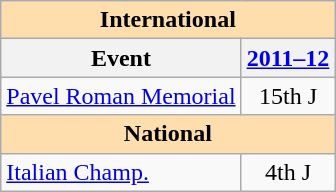<table class="wikitable" style="text-align:center">
<tr>
<th colspan="2" style="background-color: #ffdead; " align="center">International</th>
</tr>
<tr>
<th>Event</th>
<th><a href='#'>2011–12</a></th>
</tr>
<tr>
<td align="left"><a href='#'>Pavel Roman Memorial</a></td>
<td>15th J</td>
</tr>
<tr>
<th colspan="2" style="background-color: #ffdead; " align="center">National</th>
</tr>
<tr>
<td align="left"><a href='#'>Italian Champ.</a></td>
<td>4th J</td>
</tr>
</table>
